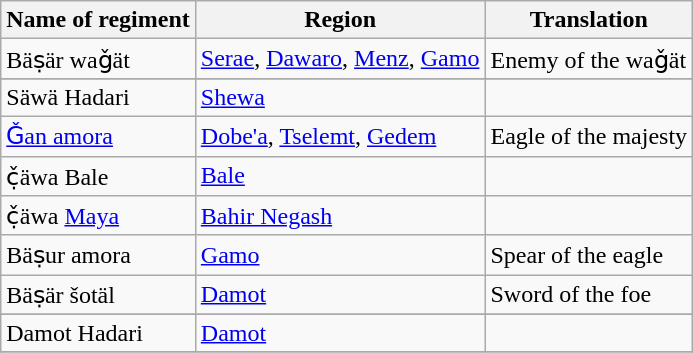<table class="wikitable">
<tr>
<th>Name of regiment</th>
<th>Region</th>
<th>Translation</th>
</tr>
<tr>
<td>Bäṣär waǧät</td>
<td><a href='#'>Serae</a>, <a href='#'>Dawaro</a>, <a href='#'>Menz</a>, <a href='#'>Gamo</a></td>
<td>Enemy of the waǧät</td>
</tr>
<tr>
</tr>
<tr>
<td>Säwä Hadari</td>
<td><a href='#'>Shewa</a></td>
<td></td>
</tr>
<tr>
<td><a href='#'>Ǧan amora</a></td>
<td><a href='#'>Dobe'a</a>, <a href='#'>Tselemt</a>, <a href='#'>Gedem</a></td>
<td>Eagle of the majesty</td>
</tr>
<tr>
<td>č̣äwa Bale</td>
<td><a href='#'>Bale</a></td>
<td></td>
</tr>
<tr>
<td>č̣äwa <a href='#'>Maya</a></td>
<td><a href='#'>Bahir Negash</a></td>
<td></td>
</tr>
<tr>
<td>Bäṣur amora</td>
<td><a href='#'>Gamo</a></td>
<td>Spear of the eagle</td>
</tr>
<tr>
<td>Bäṣär šotäl</td>
<td><a href='#'>Damot</a></td>
<td>Sword of the foe</td>
</tr>
<tr>
</tr>
<tr>
<td>Damot Hadari</td>
<td><a href='#'>Damot</a></td>
<td></td>
</tr>
<tr>
</tr>
</table>
